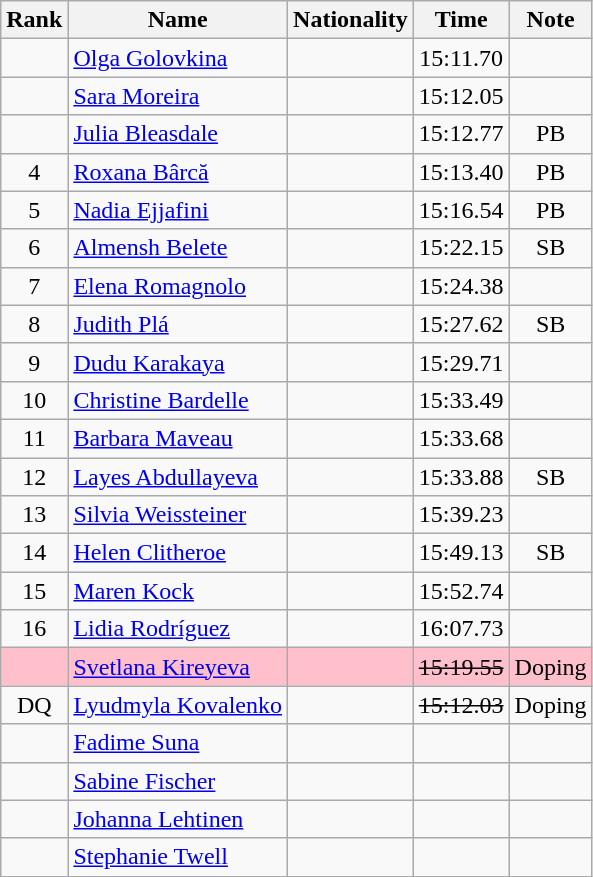<table class="wikitable sortable" style="text-align:center">
<tr>
<th>Rank</th>
<th>Name</th>
<th>Nationality</th>
<th>Time</th>
<th>Note</th>
</tr>
<tr>
<td></td>
<td align="left"><a href='#'>Olga Golovkina</a></td>
<td align=left></td>
<td>15:11.70</td>
<td></td>
</tr>
<tr>
<td></td>
<td align="left"><a href='#'>Sara Moreira</a></td>
<td align="left"></td>
<td>15:12.05</td>
<td></td>
</tr>
<tr>
<td></td>
<td align="left"><a href='#'>Julia Bleasdale</a></td>
<td align="left"></td>
<td>15:12.77</td>
<td>PB</td>
</tr>
<tr>
<td>4</td>
<td align="left"><a href='#'>Roxana Bârcă</a></td>
<td align="left"></td>
<td>15:13.40</td>
<td>PB</td>
</tr>
<tr>
<td>5</td>
<td align="left"><a href='#'>Nadia Ejjafini</a></td>
<td align="left"></td>
<td>15:16.54</td>
<td>PB</td>
</tr>
<tr>
<td>6</td>
<td align="left"><a href='#'>Almensh Belete</a></td>
<td align="left"></td>
<td>15:22.15</td>
<td>SB</td>
</tr>
<tr>
<td>7</td>
<td align="left"><a href='#'>Elena Romagnolo</a></td>
<td align="left"></td>
<td>15:24.38</td>
<td></td>
</tr>
<tr>
<td>8</td>
<td align="left"><a href='#'>Judith Plá</a></td>
<td align="left"></td>
<td>15:27.62</td>
<td>SB</td>
</tr>
<tr>
<td>9</td>
<td align="left"><a href='#'>Dudu Karakaya</a></td>
<td align="left"></td>
<td>15:29.71</td>
<td></td>
</tr>
<tr>
<td>10</td>
<td align="left"><a href='#'>Christine Bardelle</a></td>
<td align="left"></td>
<td>15:33.49</td>
<td></td>
</tr>
<tr>
<td>11</td>
<td align="left"><a href='#'>Barbara Maveau</a></td>
<td align="left"></td>
<td>15:33.68</td>
<td></td>
</tr>
<tr>
<td>12</td>
<td align="left"><a href='#'>Layes Abdullayeva</a></td>
<td align="left"></td>
<td>15:33.88</td>
<td>SB</td>
</tr>
<tr>
<td>13</td>
<td align="left"><a href='#'>Silvia Weissteiner</a></td>
<td align="left"></td>
<td>15:39.23</td>
<td></td>
</tr>
<tr>
<td>14</td>
<td align="left"><a href='#'>Helen Clitheroe</a></td>
<td align="left"></td>
<td>15:49.13</td>
<td>SB</td>
</tr>
<tr>
<td>15</td>
<td align="left"><a href='#'>Maren Kock</a></td>
<td align="left"></td>
<td>15:52.74</td>
<td></td>
</tr>
<tr>
<td>16</td>
<td align="left"><a href='#'>Lidia Rodríguez</a></td>
<td align="left"></td>
<td>16:07.73</td>
<td></td>
</tr>
<tr bgcolor=pink>
<td></td>
<td align="left"><a href='#'>Svetlana Kireyeva</a></td>
<td align=left></td>
<td><s>15:19.55</s></td>
<td>Doping</td>
</tr>
<tr>
<td>DQ</td>
<td align="left"><a href='#'>Lyudmyla Kovalenko</a></td>
<td align="left"></td>
<td><s>15:12.03</s></td>
<td>Doping</td>
</tr>
<tr>
<td></td>
<td align="left"><a href='#'>Fadime Suna</a></td>
<td align=left></td>
<td></td>
<td></td>
</tr>
<tr>
<td></td>
<td align="left"><a href='#'>Sabine Fischer</a></td>
<td align=left></td>
<td></td>
<td></td>
</tr>
<tr>
<td></td>
<td align="left"><a href='#'>Johanna Lehtinen</a></td>
<td align=left></td>
<td></td>
<td></td>
</tr>
<tr>
<td></td>
<td align="left"><a href='#'>Stephanie Twell</a></td>
<td align=left></td>
<td></td>
<td></td>
</tr>
</table>
